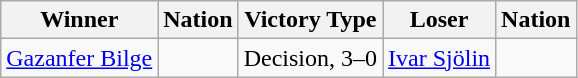<table class="wikitable sortable" style="text-align:left;">
<tr>
<th>Winner</th>
<th>Nation</th>
<th>Victory Type</th>
<th>Loser</th>
<th>Nation</th>
</tr>
<tr>
<td><a href='#'>Gazanfer Bilge</a></td>
<td></td>
<td>Decision, 3–0</td>
<td><a href='#'>Ivar Sjölin</a></td>
<td></td>
</tr>
</table>
